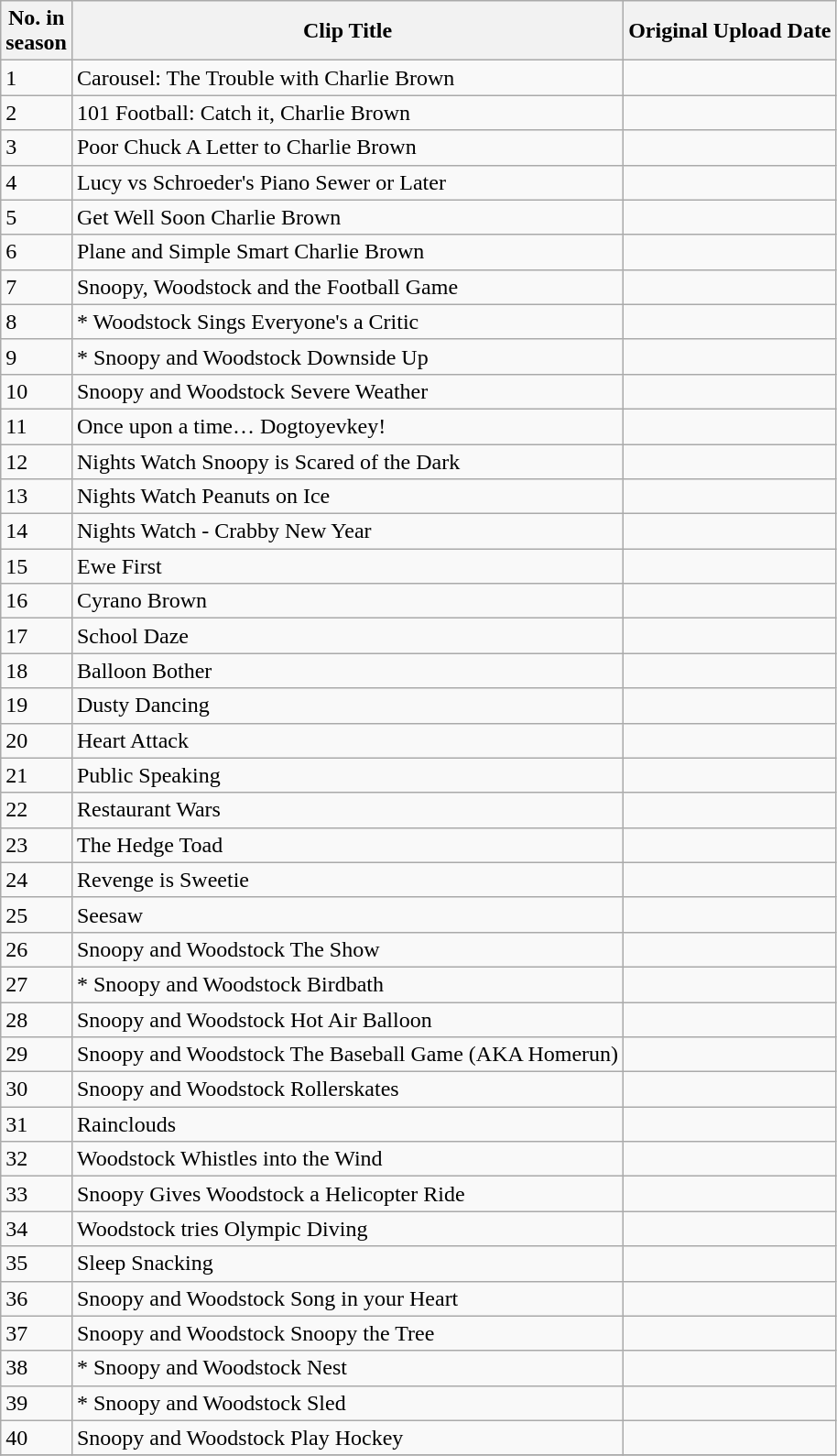<table class="wikitable">
<tr>
<th>No. in<br>season</th>
<th>Clip Title</th>
<th>Original Upload Date</th>
</tr>
<tr>
<td>1</td>
<td>Carousel: The Trouble with Charlie Brown</td>
<td></td>
</tr>
<tr>
<td>2</td>
<td>101 Football: Catch it, Charlie Brown</td>
<td></td>
</tr>
<tr>
<td>3</td>
<td>Poor Chuck A Letter to Charlie Brown</td>
<td></td>
</tr>
<tr>
<td>4</td>
<td>Lucy vs Schroeder's Piano Sewer or Later</td>
<td></td>
</tr>
<tr>
<td>5</td>
<td>Get Well Soon Charlie Brown</td>
<td></td>
</tr>
<tr>
<td>6</td>
<td>Plane and Simple Smart Charlie Brown</td>
<td></td>
</tr>
<tr>
<td>7</td>
<td>Snoopy, Woodstock and the Football Game</td>
<td></td>
</tr>
<tr>
<td>8</td>
<td>* Woodstock Sings Everyone's a Critic</td>
<td></td>
</tr>
<tr>
<td>9</td>
<td>* Snoopy and Woodstock Downside Up</td>
<td></td>
</tr>
<tr>
<td>10</td>
<td>Snoopy and Woodstock Severe Weather</td>
<td></td>
</tr>
<tr>
<td>11</td>
<td>Once upon a time… Dogtoyevkey!</td>
<td></td>
</tr>
<tr>
<td>12</td>
<td>Nights Watch Snoopy is Scared of the Dark</td>
<td></td>
</tr>
<tr>
<td>13</td>
<td>Nights Watch Peanuts on Ice</td>
<td></td>
</tr>
<tr>
<td>14</td>
<td>Nights Watch - Crabby New Year</td>
<td></td>
</tr>
<tr>
<td>15</td>
<td>Ewe First</td>
<td></td>
</tr>
<tr>
<td>16</td>
<td>Cyrano Brown</td>
<td></td>
</tr>
<tr>
<td>17</td>
<td>School Daze</td>
<td></td>
</tr>
<tr>
<td>18</td>
<td>Balloon Bother</td>
<td></td>
</tr>
<tr>
<td>19</td>
<td>Dusty Dancing</td>
<td></td>
</tr>
<tr>
<td>20</td>
<td>Heart Attack</td>
<td></td>
</tr>
<tr>
<td>21</td>
<td>Public Speaking</td>
<td></td>
</tr>
<tr>
<td>22</td>
<td>Restaurant Wars</td>
<td></td>
</tr>
<tr>
<td>23</td>
<td>The Hedge Toad</td>
<td></td>
</tr>
<tr>
<td>24</td>
<td>Revenge is Sweetie</td>
<td></td>
</tr>
<tr>
<td>25</td>
<td>Seesaw</td>
<td></td>
</tr>
<tr>
<td>26</td>
<td>Snoopy and Woodstock The Show</td>
<td></td>
</tr>
<tr>
<td>27</td>
<td>* Snoopy and Woodstock Birdbath</td>
<td></td>
</tr>
<tr>
<td>28</td>
<td>Snoopy and Woodstock Hot Air Balloon</td>
<td></td>
</tr>
<tr>
<td>29</td>
<td>Snoopy and Woodstock The Baseball Game (AKA Homerun)</td>
<td></td>
</tr>
<tr>
<td>30</td>
<td>Snoopy and Woodstock Rollerskates</td>
<td></td>
</tr>
<tr>
<td>31</td>
<td>Rainclouds</td>
<td></td>
</tr>
<tr>
<td>32</td>
<td>Woodstock Whistles into the Wind</td>
<td></td>
</tr>
<tr>
<td>33</td>
<td>Snoopy Gives Woodstock a Helicopter Ride</td>
<td></td>
</tr>
<tr>
<td>34</td>
<td>Woodstock tries Olympic Diving</td>
<td></td>
</tr>
<tr>
<td>35</td>
<td>Sleep Snacking</td>
<td></td>
</tr>
<tr>
<td>36</td>
<td>Snoopy and Woodstock Song in your Heart</td>
<td></td>
</tr>
<tr>
<td>37</td>
<td>Snoopy and Woodstock Snoopy the Tree</td>
<td></td>
</tr>
<tr>
<td>38</td>
<td>* Snoopy and Woodstock Nest</td>
<td></td>
</tr>
<tr>
<td>39</td>
<td>* Snoopy and Woodstock Sled</td>
<td></td>
</tr>
<tr>
<td>40</td>
<td>Snoopy and Woodstock Play Hockey</td>
<td></td>
</tr>
<tr>
</tr>
</table>
